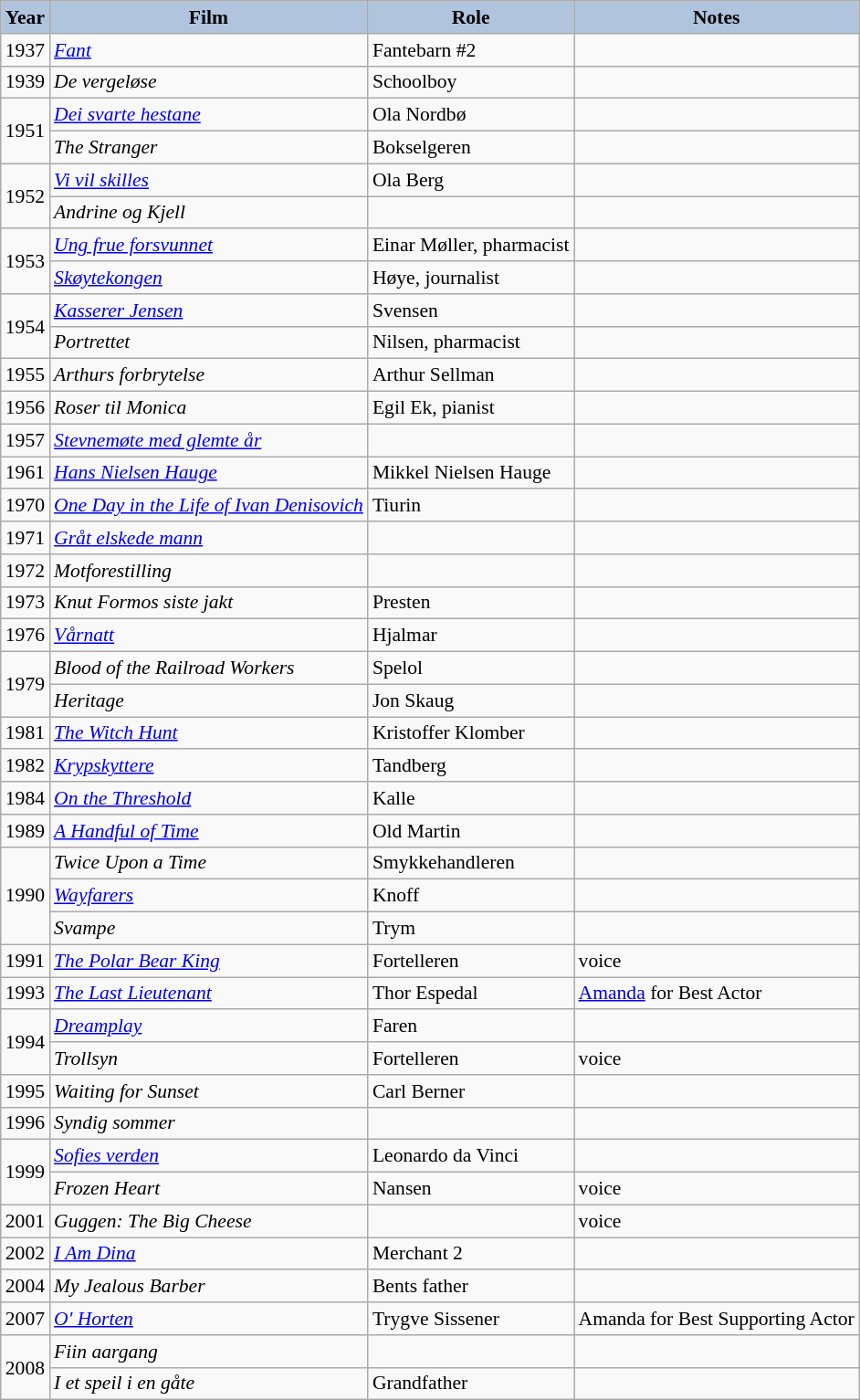<table class="wikitable" style="font-size:90%;">
<tr>
<th style="background:#B0C4DE;">Year</th>
<th style="background:#B0C4DE;">Film</th>
<th style="background:#B0C4DE;">Role</th>
<th style="background:#B0C4DE;">Notes</th>
</tr>
<tr>
<td>1937</td>
<td><em><a href='#'>Fant</a></em></td>
<td>Fantebarn #2</td>
<td></td>
</tr>
<tr>
<td>1939</td>
<td><em>De vergeløse</em></td>
<td>Schoolboy</td>
<td></td>
</tr>
<tr>
<td rowspan="2">1951</td>
<td><em><a href='#'>Dei svarte hestane</a></em></td>
<td>Ola Nordbø</td>
<td></td>
</tr>
<tr>
<td><em>The Stranger</em></td>
<td>Bokselgeren</td>
<td></td>
</tr>
<tr>
<td rowspan="2">1952</td>
<td><em><a href='#'>Vi vil skilles</a></em></td>
<td>Ola Berg</td>
<td></td>
</tr>
<tr>
<td><em>Andrine og Kjell</em></td>
<td></td>
<td></td>
</tr>
<tr>
<td rowspan="2">1953</td>
<td><em><a href='#'>Ung frue forsvunnet</a></em></td>
<td>Einar Møller, pharmacist</td>
<td></td>
</tr>
<tr>
<td><em><a href='#'>Skøytekongen</a></em></td>
<td>Høye, journalist</td>
<td></td>
</tr>
<tr>
<td rowspan="2">1954</td>
<td><em><a href='#'>Kasserer Jensen</a></em></td>
<td>Svensen</td>
<td></td>
</tr>
<tr>
<td><em>Portrettet</em></td>
<td>Nilsen, pharmacist</td>
<td></td>
</tr>
<tr>
<td>1955</td>
<td><em>Arthurs forbrytelse</em></td>
<td>Arthur Sellman</td>
<td></td>
</tr>
<tr>
<td>1956</td>
<td><em>Roser til Monica</em></td>
<td>Egil Ek, pianist</td>
<td></td>
</tr>
<tr>
<td>1957</td>
<td><em><a href='#'>Stevnemøte med glemte år</a></em></td>
<td></td>
<td></td>
</tr>
<tr>
<td>1961</td>
<td><em><a href='#'>Hans Nielsen Hauge</a></em></td>
<td>Mikkel Nielsen Hauge</td>
<td></td>
</tr>
<tr>
<td>1970</td>
<td><em><a href='#'>One Day in the Life of Ivan Denisovich</a></em></td>
<td>Tiurin</td>
<td></td>
</tr>
<tr>
<td>1971</td>
<td><em><a href='#'>Gråt elskede mann</a></em></td>
<td></td>
<td></td>
</tr>
<tr>
<td>1972</td>
<td><em>Motforestilling</em></td>
<td></td>
<td></td>
</tr>
<tr>
<td>1973</td>
<td><em>Knut Formos siste jakt</em></td>
<td>Presten</td>
<td></td>
</tr>
<tr>
<td>1976</td>
<td><em><a href='#'>Vårnatt</a></em></td>
<td>Hjalmar</td>
<td></td>
</tr>
<tr>
<td rowspan="2">1979</td>
<td><em>Blood of the Railroad Workers</em></td>
<td>Spelol</td>
<td></td>
</tr>
<tr>
<td><em>Heritage</em></td>
<td>Jon Skaug</td>
<td></td>
</tr>
<tr>
<td>1981</td>
<td><em><a href='#'>The Witch Hunt</a></em></td>
<td>Kristoffer Klomber</td>
<td></td>
</tr>
<tr>
<td>1982</td>
<td><em><a href='#'>Krypskyttere</a></em></td>
<td>Tandberg</td>
<td></td>
</tr>
<tr>
<td>1984</td>
<td><em><a href='#'>On the Threshold</a></em></td>
<td>Kalle</td>
<td></td>
</tr>
<tr>
<td>1989</td>
<td><em><a href='#'>A Handful of Time</a></em></td>
<td>Old Martin</td>
<td></td>
</tr>
<tr>
<td rowspan="3">1990</td>
<td><em>Twice Upon a Time</em></td>
<td>Smykkehandleren</td>
<td></td>
</tr>
<tr>
<td><em><a href='#'>Wayfarers</a></em></td>
<td>Knoff</td>
<td></td>
</tr>
<tr>
<td><em>Svampe</em></td>
<td>Trym</td>
<td></td>
</tr>
<tr>
<td>1991</td>
<td><em><a href='#'>The Polar Bear King</a></em></td>
<td>Fortelleren</td>
<td>voice</td>
</tr>
<tr>
<td>1993</td>
<td><em><a href='#'>The Last Lieutenant</a></em></td>
<td>Thor Espedal</td>
<td><a href='#'>Amanda</a> for Best Actor</td>
</tr>
<tr>
<td rowspan="2">1994</td>
<td><em><a href='#'>Dreamplay</a></em></td>
<td>Faren</td>
<td></td>
</tr>
<tr>
<td><em>Trollsyn</em></td>
<td>Fortelleren</td>
<td>voice</td>
</tr>
<tr>
<td>1995</td>
<td><em>Waiting for Sunset</em></td>
<td>Carl Berner</td>
<td></td>
</tr>
<tr>
<td>1996</td>
<td><em>Syndig sommer</em></td>
<td></td>
<td></td>
</tr>
<tr>
<td rowspan="2">1999</td>
<td><em><a href='#'>Sofies verden</a></em></td>
<td>Leonardo da Vinci</td>
<td></td>
</tr>
<tr>
<td><em>Frozen Heart</em></td>
<td>Nansen</td>
<td>voice</td>
</tr>
<tr>
<td>2001</td>
<td><em>Guggen: The Big Cheese</em></td>
<td></td>
<td>voice</td>
</tr>
<tr>
<td>2002</td>
<td><em><a href='#'>I Am Dina</a></em></td>
<td>Merchant 2</td>
<td></td>
</tr>
<tr>
<td>2004</td>
<td><em>My Jealous Barber</em></td>
<td>Bents father</td>
<td></td>
</tr>
<tr>
<td>2007</td>
<td><em><a href='#'>O' Horten</a></em></td>
<td>Trygve Sissener</td>
<td>Amanda for Best Supporting Actor</td>
</tr>
<tr>
<td rowspan="2">2008</td>
<td><em>Fiin aargang</em></td>
<td></td>
<td></td>
</tr>
<tr>
<td><em>I et speil i en gåte</em></td>
<td>Grandfather</td>
<td></td>
</tr>
</table>
